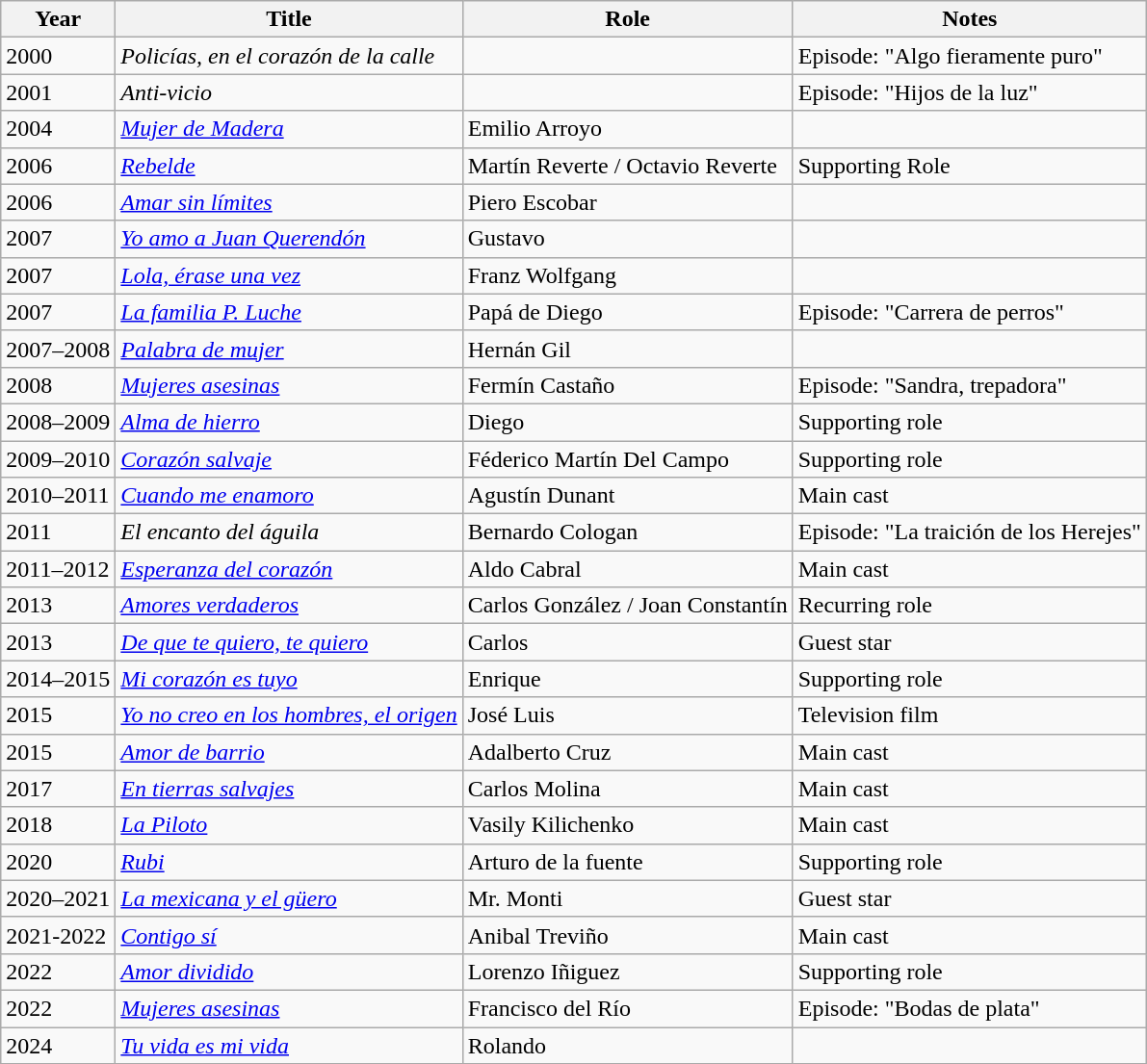<table class="wikitable sortable">
<tr>
<th>Year</th>
<th>Title</th>
<th>Role</th>
<th>Notes</th>
</tr>
<tr>
<td>2000</td>
<td><em>Policías, en el corazón de la calle</em></td>
<td></td>
<td>Episode: "Algo fieramente puro"</td>
</tr>
<tr>
<td>2001</td>
<td><em>Anti-vicio</em></td>
<td></td>
<td>Episode: "Hijos de la luz"</td>
</tr>
<tr>
<td>2004</td>
<td><em><a href='#'>Mujer de Madera</a></em></td>
<td>Emilio Arroyo</td>
<td></td>
</tr>
<tr>
<td>2006</td>
<td><em><a href='#'>Rebelde</a></em></td>
<td>Martín Reverte / Octavio Reverte</td>
<td>Supporting Role</td>
</tr>
<tr>
<td>2006</td>
<td><em><a href='#'>Amar sin límites</a></em></td>
<td>Piero Escobar</td>
<td></td>
</tr>
<tr>
<td>2007</td>
<td><em><a href='#'>Yo amo a Juan Querendón</a></em></td>
<td>Gustavo</td>
<td></td>
</tr>
<tr>
<td>2007</td>
<td><em><a href='#'>Lola, érase una vez</a></em></td>
<td>Franz Wolfgang</td>
<td></td>
</tr>
<tr>
<td>2007</td>
<td><em><a href='#'>La familia P. Luche</a></em></td>
<td>Papá de Diego</td>
<td>Episode: "Carrera de perros"</td>
</tr>
<tr>
<td>2007–2008</td>
<td><em><a href='#'>Palabra de mujer</a></em></td>
<td>Hernán Gil</td>
<td></td>
</tr>
<tr>
<td>2008</td>
<td><em><a href='#'>Mujeres asesinas</a></em></td>
<td>Fermín Castaño</td>
<td>Episode: "Sandra, trepadora"</td>
</tr>
<tr>
<td>2008–2009</td>
<td><em><a href='#'>Alma de hierro</a></em></td>
<td>Diego</td>
<td>Supporting role</td>
</tr>
<tr>
<td>2009–2010</td>
<td><em><a href='#'>Corazón salvaje</a></em></td>
<td>Féderico Martín Del Campo</td>
<td>Supporting role</td>
</tr>
<tr>
<td>2010–2011</td>
<td><em><a href='#'>Cuando me enamoro</a></em></td>
<td>Agustín Dunant</td>
<td>Main cast</td>
</tr>
<tr>
<td>2011</td>
<td><em>El encanto del águila</em></td>
<td>Bernardo Cologan</td>
<td>Episode: "La traición de los Herejes"</td>
</tr>
<tr>
<td>2011–2012</td>
<td><em><a href='#'>Esperanza del corazón</a></em></td>
<td>Aldo Cabral</td>
<td>Main cast</td>
</tr>
<tr>
<td>2013</td>
<td><em><a href='#'>Amores verdaderos</a></em></td>
<td>Carlos González / Joan Constantín</td>
<td>Recurring role</td>
</tr>
<tr>
<td>2013</td>
<td><em><a href='#'>De que te quiero, te quiero</a></em></td>
<td>Carlos</td>
<td>Guest star</td>
</tr>
<tr>
<td>2014–2015</td>
<td><em><a href='#'>Mi corazón es tuyo</a></em></td>
<td>Enrique</td>
<td>Supporting role</td>
</tr>
<tr>
<td>2015</td>
<td><em><a href='#'>Yo no creo en los hombres, el origen</a></em></td>
<td>José Luis</td>
<td>Television film</td>
</tr>
<tr>
<td>2015</td>
<td><em><a href='#'>Amor de barrio</a></em></td>
<td>Adalberto Cruz</td>
<td>Main cast</td>
</tr>
<tr>
<td>2017</td>
<td><em><a href='#'>En tierras salvajes</a></em></td>
<td>Carlos Molina</td>
<td>Main cast</td>
</tr>
<tr>
<td>2018</td>
<td><em><a href='#'>La Piloto</a></em></td>
<td>Vasily Kilichenko</td>
<td>Main cast</td>
</tr>
<tr>
<td>2020</td>
<td><em><a href='#'>Rubi</a></em></td>
<td>Arturo de la fuente</td>
<td>Supporting role</td>
</tr>
<tr>
<td>2020–2021</td>
<td><em><a href='#'>La mexicana y el güero</a></em></td>
<td>Mr. Monti</td>
<td>Guest star</td>
</tr>
<tr>
<td>2021-2022</td>
<td><em><a href='#'>Contigo sí</a></em></td>
<td>Anibal Treviño</td>
<td>Main cast</td>
</tr>
<tr>
<td>2022</td>
<td><em><a href='#'>Amor dividido</a></em></td>
<td>Lorenzo Iñiguez</td>
<td>Supporting role</td>
</tr>
<tr>
<td>2022</td>
<td><em><a href='#'>Mujeres asesinas</a></em></td>
<td>Francisco del Río</td>
<td>Episode: "Bodas de plata"</td>
</tr>
<tr>
<td>2024</td>
<td><em><a href='#'>Tu vida es mi vida</a></em></td>
<td>Rolando</td>
<td></td>
</tr>
<tr>
</tr>
</table>
